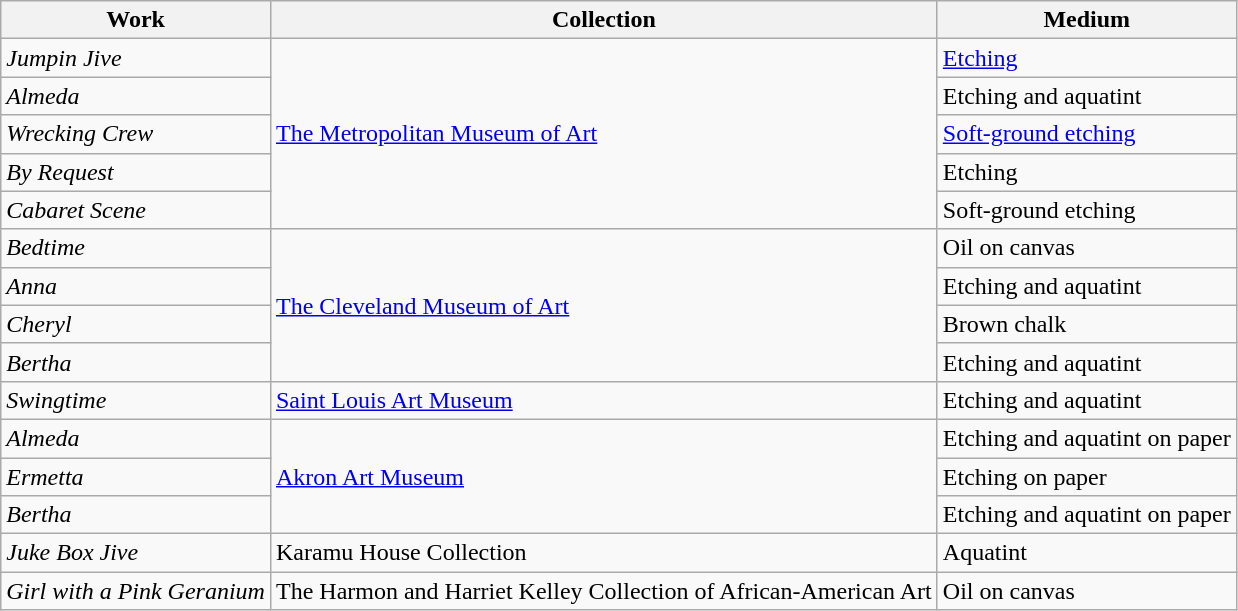<table class="wikitable">
<tr>
<th>Work</th>
<th>Collection</th>
<th>Medium</th>
</tr>
<tr>
<td><em>Jumpin Jive</em></td>
<td rowspan="5"><a href='#'>The Metropolitan Museum of Art</a></td>
<td><a href='#'>Etching</a></td>
</tr>
<tr>
<td><em>Almeda </em></td>
<td>Etching and aquatint</td>
</tr>
<tr>
<td><em>Wrecking Crew</em></td>
<td><a href='#'>Soft-ground etching</a>  </td>
</tr>
<tr>
<td><em>By Request </em></td>
<td>Etching</td>
</tr>
<tr>
<td><em>Cabaret Scene </em></td>
<td>Soft-ground etching  </td>
</tr>
<tr>
<td><em>Bedtime</em></td>
<td rowspan="4"><a href='#'>The Cleveland Museum of Art</a></td>
<td>Oil on canvas</td>
</tr>
<tr>
<td><em>Anna</em></td>
<td>Etching and aquatint</td>
</tr>
<tr>
<td><em>Cheryl</em></td>
<td>Brown chalk</td>
</tr>
<tr>
<td><em>Bertha</em></td>
<td>Etching and aquatint</td>
</tr>
<tr>
<td><em>Swingtime</em></td>
<td><a href='#'>Saint Louis Art Museum</a></td>
<td>Etching and aquatint</td>
</tr>
<tr>
<td><em>Almeda</em></td>
<td rowspan="3"><a href='#'>Akron Art Museum</a></td>
<td>Etching and aquatint on paper</td>
</tr>
<tr>
<td><em>Ermetta</em></td>
<td>Etching on paper</td>
</tr>
<tr>
<td><em>Bertha</em></td>
<td>Etching and aquatint on paper</td>
</tr>
<tr>
<td><em>Juke Box Jive</em></td>
<td>Karamu House Collection</td>
<td>Aquatint</td>
</tr>
<tr>
<td><em>Girl with a Pink Geranium</em></td>
<td>The Harmon and Harriet Kelley Collection of African-American Art</td>
<td>Oil on canvas</td>
</tr>
</table>
